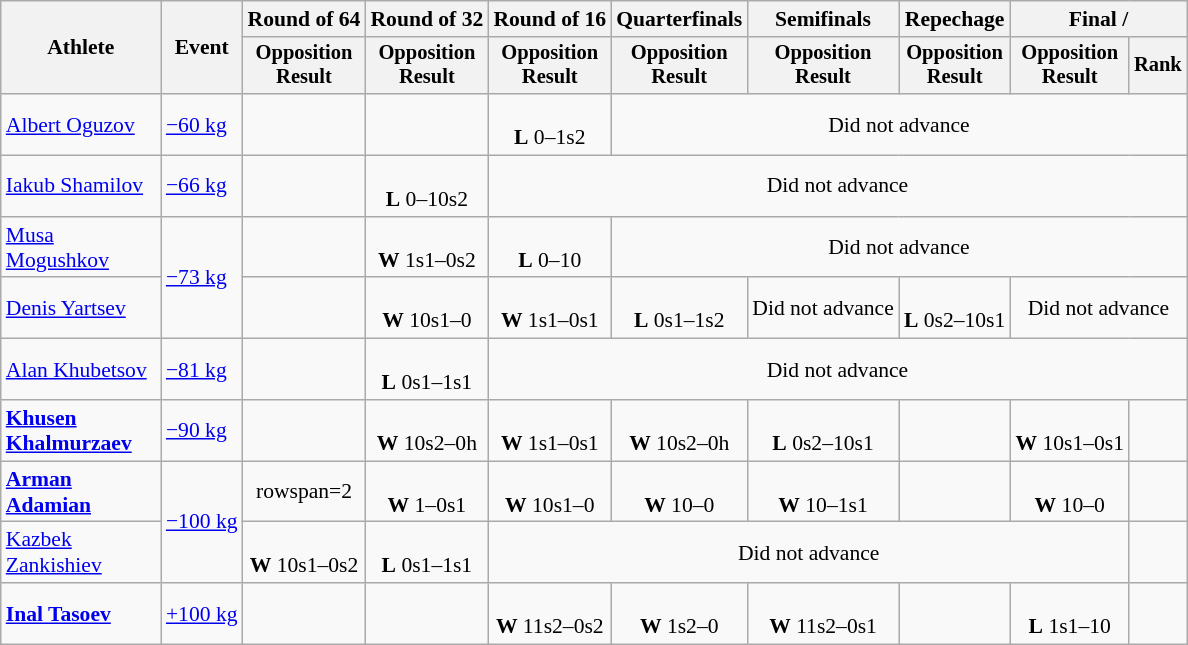<table class="wikitable" style="text-align:center; font-size:90%">
<tr>
<th rowspan=2 width=100>Athlete</th>
<th rowspan=2>Event</th>
<th>Round of 64</th>
<th>Round of 32</th>
<th>Round of 16</th>
<th>Quarterfinals</th>
<th>Semifinals</th>
<th>Repechage</th>
<th colspan=2>Final / </th>
</tr>
<tr style="font-size:95%">
<th>Opposition<br>Result</th>
<th>Opposition<br>Result</th>
<th>Opposition<br>Result</th>
<th>Opposition<br>Result</th>
<th>Opposition<br>Result</th>
<th>Opposition<br>Result</th>
<th>Opposition<br>Result</th>
<th>Rank</th>
</tr>
<tr>
<td align=left><a href='#'>Albert Oguzov</a></td>
<td align=left><a href='#'>−60 kg</a></td>
<td></td>
<td></td>
<td><br><strong>L</strong> 0–1s2</td>
<td colspan=5>Did not advance</td>
</tr>
<tr>
<td align=left><a href='#'>Iakub Shamilov</a></td>
<td align=left><a href='#'>−66 kg</a></td>
<td></td>
<td><br><strong>L</strong> 0–10s2</td>
<td colspan=6>Did not advance</td>
</tr>
<tr>
<td align=left><a href='#'>Musa Mogushkov</a></td>
<td rowspan=2 align=left><a href='#'>−73 kg</a></td>
<td></td>
<td><br><strong>W</strong> 1s1–0s2</td>
<td><br><strong>L</strong> 0–10</td>
<td colspan=5>Did not advance</td>
</tr>
<tr>
<td align=left><a href='#'>Denis Yartsev</a></td>
<td></td>
<td><br><strong>W</strong> 10s1–0</td>
<td><br><strong>W</strong> 1s1–0s1</td>
<td><br><strong>L</strong> 0s1–1s2</td>
<td>Did not advance</td>
<td><br><strong>L</strong> 0s2–10s1</td>
<td colspan=2>Did not advance</td>
</tr>
<tr>
<td align=left><a href='#'>Alan Khubetsov</a></td>
<td align=left><a href='#'>−81 kg</a></td>
<td></td>
<td><br><strong>L</strong> 0s1–1s1</td>
<td colspan=6>Did not advance</td>
</tr>
<tr>
<td align=left><strong><a href='#'>Khusen Khalmurzaev</a></strong></td>
<td align=left><a href='#'>−90 kg</a></td>
<td></td>
<td><br><strong>W</strong> 10s2–0h</td>
<td><br><strong>W</strong> 1s1–0s1</td>
<td><br><strong>W</strong> 10s2–0h</td>
<td><br><strong>L</strong> 0s2–10s1</td>
<td></td>
<td><br><strong>W</strong> 10s1–0s1</td>
<td></td>
</tr>
<tr>
<td align=left><strong><a href='#'>Arman Adamian</a></strong></td>
<td rowspan=2 align=left><a href='#'>−100 kg</a></td>
<td>rowspan=2 </td>
<td><br><strong>W</strong> 1–0s1</td>
<td><br><strong>W</strong> 10s1–0</td>
<td><br><strong>W</strong> 10–0</td>
<td><br><strong>W</strong> 10–1s1</td>
<td></td>
<td><br><strong>W</strong> 10–0</td>
<td></td>
</tr>
<tr>
<td align=left><a href='#'>Kazbek Zankishiev</a></td>
<td><br><strong>W</strong> 10s1–0s2</td>
<td><br><strong>L</strong> 0s1–1s1</td>
<td colspan=5>Did not advance</td>
</tr>
<tr>
<td align=left><strong><a href='#'>Inal Tasoev</a></strong></td>
<td align=left><a href='#'>+100 kg</a></td>
<td></td>
<td></td>
<td><br><strong>W</strong> 11s2–0s2</td>
<td><br><strong>W</strong> 1s2–0</td>
<td><br><strong>W</strong> 11s2–0s1</td>
<td></td>
<td><br><strong>L</strong> 1s1–10</td>
<td></td>
</tr>
</table>
